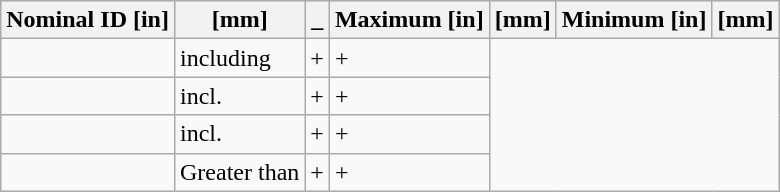<table class="wikitable">
<tr>
<th>Nominal ID [in]</th>
<th>[mm]</th>
<th>_</th>
<th>Maximum [in]</th>
<th>[mm]</th>
<th>Minimum [in]</th>
<th>[mm]</th>
</tr>
<tr>
<td></td>
<td>including</td>
<td>+</td>
<td>+</td>
</tr>
<tr>
<td></td>
<td>incl.</td>
<td>+</td>
<td>+</td>
</tr>
<tr>
<td></td>
<td>incl.</td>
<td>+</td>
<td>+</td>
</tr>
<tr>
<td></td>
<td>Greater than</td>
<td>+</td>
<td>+</td>
</tr>
</table>
